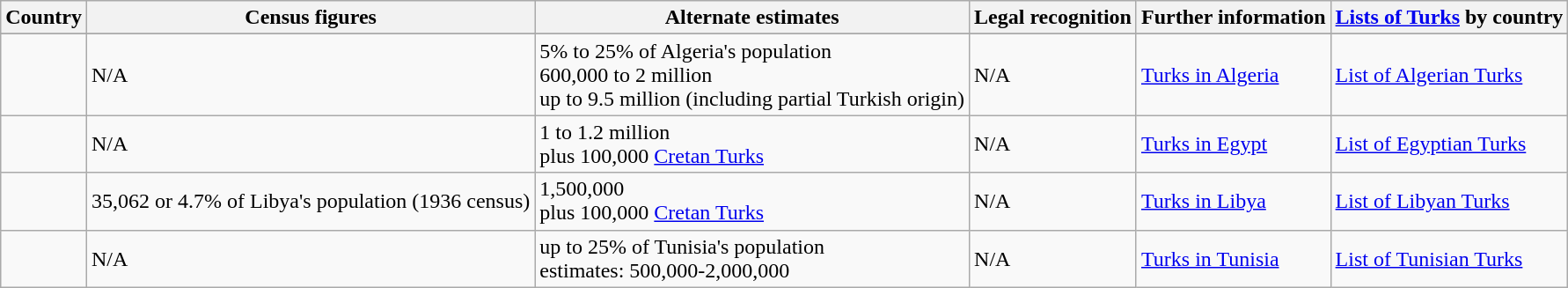<table class="wikitable sortable">
<tr>
<th>Country</th>
<th>Census figures</th>
<th>Alternate estimates</th>
<th>Legal recognition</th>
<th>Further information</th>
<th><a href='#'>Lists of Turks</a> by country</th>
</tr>
<tr>
</tr>
<tr>
<td></td>
<td>N/A</td>
<td>5% to 25% of Algeria's population  <br> 600,000 to 2 million <br> up to 9.5 million (including partial Turkish origin)</td>
<td>N/A</td>
<td><a href='#'>Turks in Algeria</a></td>
<td><a href='#'>List of Algerian Turks</a></td>
</tr>
<tr>
<td></td>
<td>N/A</td>
<td>1 to 1.2 million <br> plus 100,000 <a href='#'>Cretan Turks</a></td>
<td>N/A</td>
<td><a href='#'>Turks in Egypt</a></td>
<td><a href='#'>List of Egyptian Turks</a></td>
</tr>
<tr>
<td></td>
<td>35,062 or 4.7% of Libya's population (1936 census) <br></td>
<td>1,500,000<br> plus 100,000 <a href='#'>Cretan Turks</a></td>
<td>N/A</td>
<td><a href='#'>Turks in Libya</a></td>
<td><a href='#'>List of Libyan Turks</a></td>
</tr>
<tr>
<td></td>
<td>N/A</td>
<td>up to 25% of Tunisia's population <br> estimates: 500,000-2,000,000</td>
<td>N/A</td>
<td><a href='#'>Turks in Tunisia</a></td>
<td><a href='#'>List of Tunisian Turks</a></td>
</tr>
</table>
